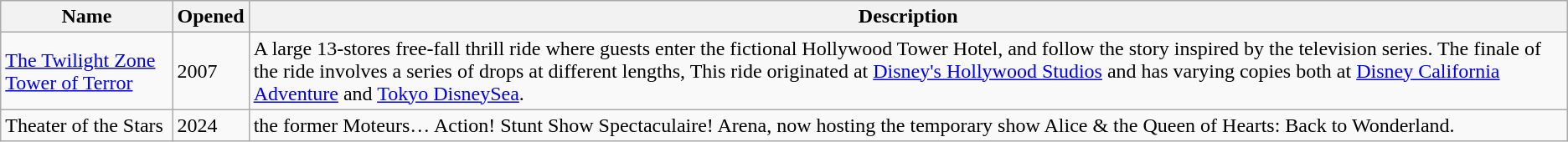<table class="wikitable">
<tr>
<th>Name</th>
<th>Opened</th>
<th>Description</th>
</tr>
<tr>
<td><a href='#'>The Twilight Zone Tower of Terror</a></td>
<td>2007</td>
<td>A large 13-stores free-fall thrill ride where guests enter the fictional Hollywood Tower Hotel, and follow the story inspired by the television series. The finale of the ride involves a series of drops at different lengths, This ride originated at <a href='#'>Disney's Hollywood Studios</a> and has varying copies both at <a href='#'>Disney California Adventure</a> and <a href='#'>Tokyo DisneySea</a>.</td>
</tr>
<tr>
<td>Theater of the Stars</td>
<td>2024</td>
<td>the former Moteurs… Action! Stunt Show Spectaculaire! Arena, now hosting the temporary show Alice & the Queen of Hearts: Back to Wonderland.</td>
</tr>
</table>
